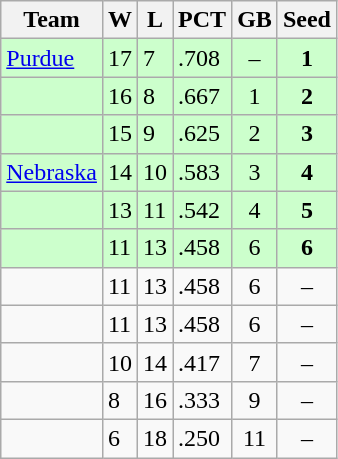<table class=wikitable>
<tr>
<th>Team</th>
<th>W</th>
<th>L</th>
<th>PCT</th>
<th>GB</th>
<th>Seed</th>
</tr>
<tr bgcolor=#ccffcc>
<td><a href='#'>Purdue</a></td>
<td>17</td>
<td>7</td>
<td>.708</td>
<td style="text-align:center;">–</td>
<td style="text-align:center;"><strong>1</strong></td>
</tr>
<tr bgcolor=#ccffcc>
<td></td>
<td>16</td>
<td>8</td>
<td>.667</td>
<td style="text-align:center;">1</td>
<td style="text-align:center;"><strong>2</strong></td>
</tr>
<tr bgcolor=#ccffcc>
<td></td>
<td>15</td>
<td>9</td>
<td>.625</td>
<td style="text-align:center;">2</td>
<td style="text-align:center;"><strong>3</strong></td>
</tr>
<tr bgcolor=#ccffcc>
<td><a href='#'>Nebraska</a></td>
<td>14</td>
<td>10</td>
<td>.583</td>
<td style="text-align:center;">3</td>
<td style="text-align:center;"><strong>4</strong></td>
</tr>
<tr bgcolor=#ccffcc>
<td></td>
<td>13</td>
<td>11</td>
<td>.542</td>
<td style="text-align:center;">4</td>
<td style="text-align:center;"><strong>5</strong></td>
</tr>
<tr bgcolor=#ccffcc>
<td></td>
<td>11</td>
<td>13</td>
<td>.458</td>
<td style="text-align:center;">6</td>
<td style="text-align:center;"><strong>6</strong></td>
</tr>
<tr>
<td></td>
<td>11</td>
<td>13</td>
<td>.458</td>
<td style="text-align:center;">6</td>
<td style="text-align:center;">–</td>
</tr>
<tr>
<td></td>
<td>11</td>
<td>13</td>
<td>.458</td>
<td style="text-align:center;">6</td>
<td style="text-align:center;">–</td>
</tr>
<tr>
<td></td>
<td>10</td>
<td>14</td>
<td>.417</td>
<td style="text-align:center;">7</td>
<td style="text-align:center;">–</td>
</tr>
<tr>
<td></td>
<td>8</td>
<td>16</td>
<td>.333</td>
<td style="text-align:center;">9</td>
<td style="text-align:center;">–</td>
</tr>
<tr>
<td></td>
<td>6</td>
<td>18</td>
<td>.250</td>
<td style="text-align:center;">11</td>
<td style="text-align:center;">–</td>
</tr>
</table>
